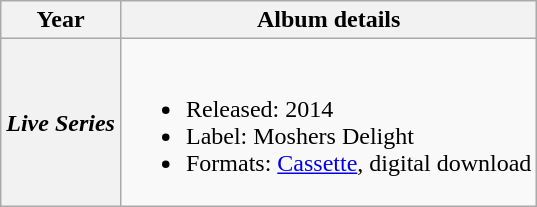<table class="wikitable plainrowheaders">
<tr>
<th scope="col">Year</th>
<th scope="col">Album details</th>
</tr>
<tr>
<th scope="row"><em>Live Series</em></th>
<td><br><ul><li>Released: 2014</li><li>Label: Moshers Delight</li><li>Formats: <a href='#'>Cassette</a>, digital download</li></ul></td>
</tr>
</table>
